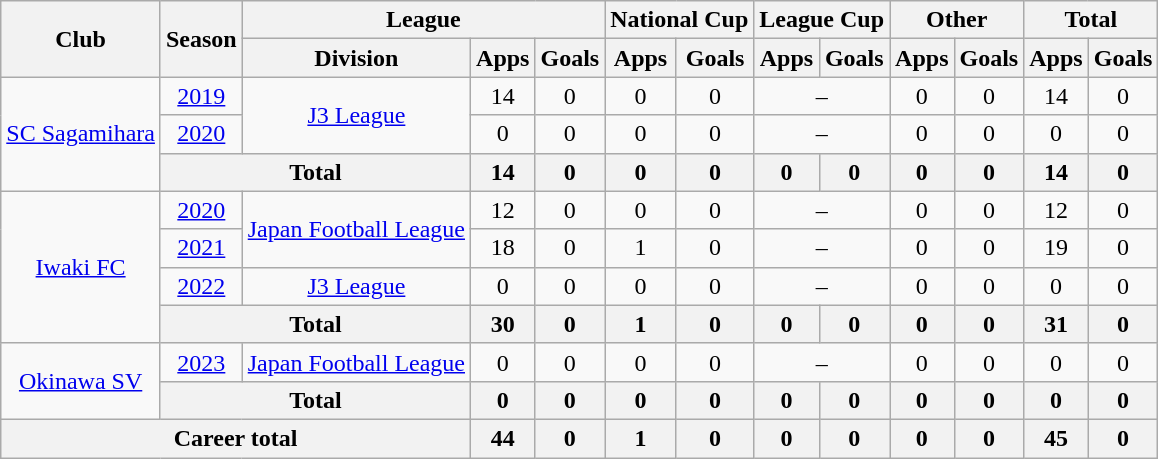<table class="wikitable" style="text-align: center">
<tr>
<th rowspan="2">Club</th>
<th rowspan="2">Season</th>
<th colspan="3">League</th>
<th colspan="2">National Cup</th>
<th colspan="2">League Cup</th>
<th colspan="2">Other</th>
<th colspan="2">Total</th>
</tr>
<tr>
<th>Division</th>
<th>Apps</th>
<th>Goals</th>
<th>Apps</th>
<th>Goals</th>
<th>Apps</th>
<th>Goals</th>
<th>Apps</th>
<th>Goals</th>
<th>Apps</th>
<th>Goals</th>
</tr>
<tr>
<td rowspan="3"><a href='#'>SC Sagamihara</a></td>
<td><a href='#'>2019</a></td>
<td rowspan="2"><a href='#'>J3 League</a></td>
<td>14</td>
<td>0</td>
<td>0</td>
<td>0</td>
<td colspan="2">–</td>
<td>0</td>
<td>0</td>
<td>14</td>
<td>0</td>
</tr>
<tr>
<td><a href='#'>2020</a></td>
<td>0</td>
<td>0</td>
<td>0</td>
<td>0</td>
<td colspan="2">–</td>
<td>0</td>
<td>0</td>
<td>0</td>
<td>0</td>
</tr>
<tr>
<th colspan=2>Total</th>
<th>14</th>
<th>0</th>
<th>0</th>
<th>0</th>
<th>0</th>
<th>0</th>
<th>0</th>
<th>0</th>
<th>14</th>
<th>0</th>
</tr>
<tr>
<td rowspan="4"><a href='#'>Iwaki FC</a></td>
<td><a href='#'>2020</a></td>
<td rowspan="2"><a href='#'>Japan Football League</a></td>
<td>12</td>
<td>0</td>
<td>0</td>
<td>0</td>
<td colspan="2">–</td>
<td>0</td>
<td>0</td>
<td>12</td>
<td>0</td>
</tr>
<tr>
<td><a href='#'>2021</a></td>
<td>18</td>
<td>0</td>
<td>1</td>
<td>0</td>
<td colspan="2">–</td>
<td>0</td>
<td>0</td>
<td>19</td>
<td>0</td>
</tr>
<tr>
<td><a href='#'>2022</a></td>
<td><a href='#'>J3 League</a></td>
<td>0</td>
<td>0</td>
<td>0</td>
<td>0</td>
<td colspan="2">–</td>
<td>0</td>
<td>0</td>
<td>0</td>
<td>0</td>
</tr>
<tr>
<th colspan=2>Total</th>
<th>30</th>
<th>0</th>
<th>1</th>
<th>0</th>
<th>0</th>
<th>0</th>
<th>0</th>
<th>0</th>
<th>31</th>
<th>0</th>
</tr>
<tr>
<td rowspan="2"><a href='#'>Okinawa SV</a></td>
<td><a href='#'>2023</a></td>
<td><a href='#'>Japan Football League</a></td>
<td>0</td>
<td>0</td>
<td>0</td>
<td>0</td>
<td colspan="2">–</td>
<td>0</td>
<td>0</td>
<td>0</td>
<td>0</td>
</tr>
<tr>
<th colspan=2>Total</th>
<th>0</th>
<th>0</th>
<th>0</th>
<th>0</th>
<th>0</th>
<th>0</th>
<th>0</th>
<th>0</th>
<th>0</th>
<th>0</th>
</tr>
<tr>
<th colspan=3>Career total</th>
<th>44</th>
<th>0</th>
<th>1</th>
<th>0</th>
<th>0</th>
<th>0</th>
<th>0</th>
<th>0</th>
<th>45</th>
<th>0</th>
</tr>
</table>
